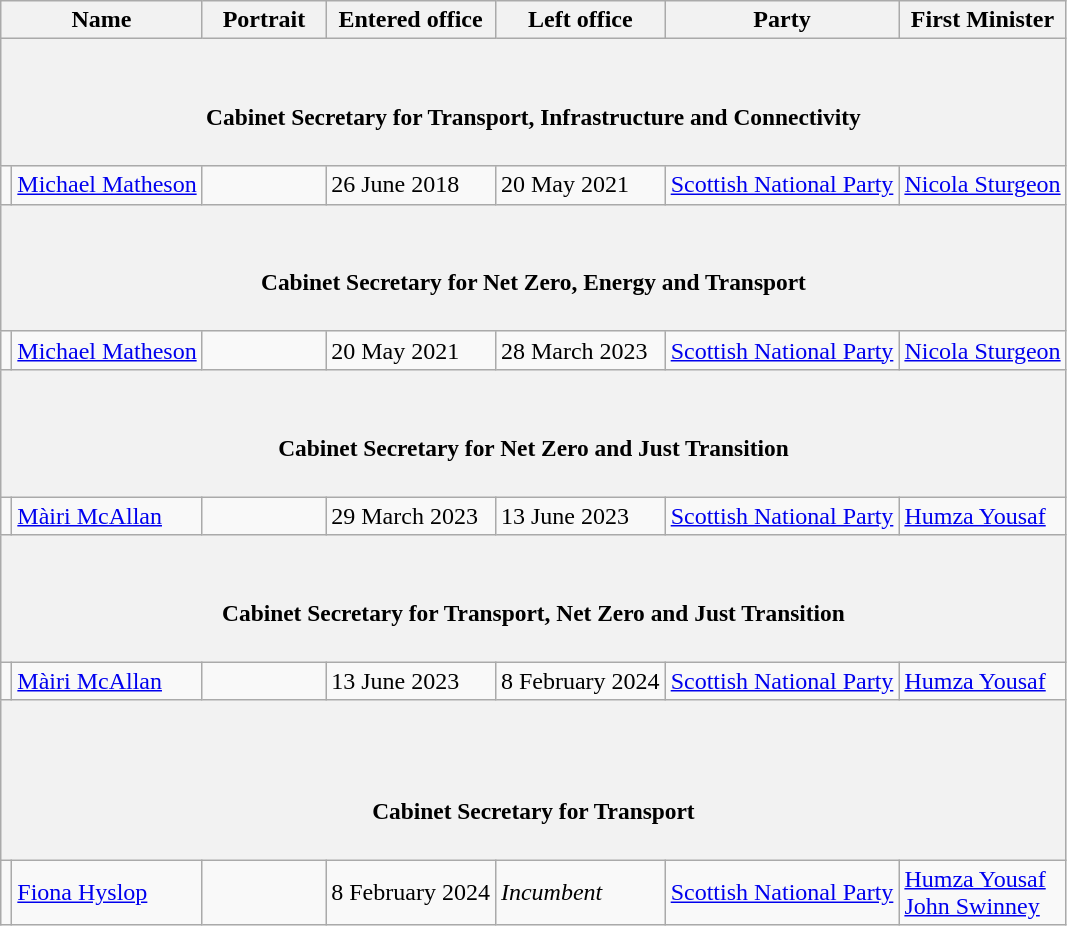<table class="wikitable" style="margin: 0 0 0 1em; background: #f9f9f9; border: 1px #aaaaaa solid; border-collapse: collapse; ">
<tr>
<th colspan="2">Name</th>
<th width=75>Portrait</th>
<th>Entered office</th>
<th>Left office</th>
<th>Party</th>
<th>First Minister</th>
</tr>
<tr>
<th colspan=7><br><h3><small>Cabinet Secretary for Transport, Infrastructure and Connectivity</small></h3></th>
</tr>
<tr>
<td></td>
<td><a href='#'>Michael Matheson</a></td>
<td></td>
<td>26 June 2018</td>
<td>20 May 2021</td>
<td><a href='#'>Scottish National Party</a></td>
<td><a href='#'>Nicola Sturgeon</a></td>
</tr>
<tr>
<th colspan="7"><br><h3><small>Cabinet Secretary for Net Zero, Energy and Transport</small></h3></th>
</tr>
<tr>
<td></td>
<td><a href='#'>Michael Matheson</a></td>
<td></td>
<td>20 May 2021</td>
<td>28 March 2023</td>
<td><a href='#'>Scottish National Party</a></td>
<td><a href='#'>Nicola Sturgeon</a></td>
</tr>
<tr>
<th colspan="7"><br><h3><small>Cabinet Secretary for Net Zero and Just Transition</small></h3></th>
</tr>
<tr>
<td></td>
<td><a href='#'>Màiri McAllan</a></td>
<td></td>
<td>29 March 2023</td>
<td>13 June 2023</td>
<td><a href='#'>Scottish National Party</a></td>
<td><a href='#'>Humza Yousaf</a></td>
</tr>
<tr>
<th colspan="7"><br><h3><small>Cabinet Secretary for Transport, Net Zero and Just Transition</small></h3></th>
</tr>
<tr>
<td></td>
<td><a href='#'>Màiri McAllan</a></td>
<td></td>
<td>13 June 2023</td>
<td>8 February 2024</td>
<td><a href='#'>Scottish National Party</a></td>
<td><a href='#'>Humza Yousaf</a></td>
</tr>
<tr>
<th colspan="7"><br><h3><br><small>Cabinet Secretary for Transport</small></h3></th>
</tr>
<tr>
<td></td>
<td><a href='#'>Fiona Hyslop</a></td>
<td></td>
<td>8 February 2024</td>
<td><em>Incumbent</em></td>
<td><a href='#'>Scottish National Party</a></td>
<td><a href='#'>Humza Yousaf</a><br><a href='#'>John Swinney</a></td>
</tr>
</table>
